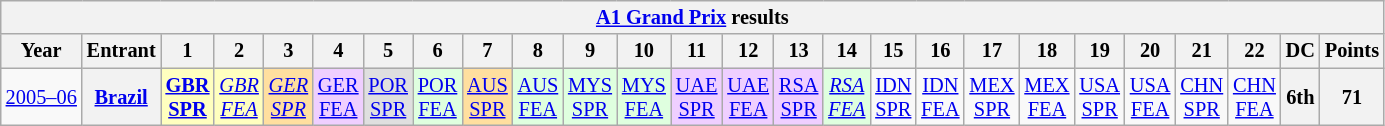<table class="wikitable" style="text-align:center; font-size:85%">
<tr>
<th colspan=45><a href='#'>A1 Grand Prix</a> results</th>
</tr>
<tr>
<th>Year</th>
<th>Entrant</th>
<th>1</th>
<th>2</th>
<th>3</th>
<th>4</th>
<th>5</th>
<th>6</th>
<th>7</th>
<th>8</th>
<th>9</th>
<th>10</th>
<th>11</th>
<th>12</th>
<th>13</th>
<th>14</th>
<th>15</th>
<th>16</th>
<th>17</th>
<th>18</th>
<th>19</th>
<th>20</th>
<th>21</th>
<th>22</th>
<th>DC</th>
<th>Points</th>
</tr>
<tr>
<td nowrap><a href='#'>2005–06</a></td>
<th nowrap><a href='#'>Brazil</a></th>
<td style="background:#FFFFBF;"><strong><a href='#'>GBR<br>SPR</a></strong><br></td>
<td style="background:#FFFFBF;"><em><a href='#'>GBR<br>FEA</a></em><br></td>
<td style="background:#FFDF9F;"><em><a href='#'>GER<br>SPR</a></em><br></td>
<td style="background:#EFCFFF;"><a href='#'>GER<br>FEA</a><br></td>
<td style="background:#DFDFDF;"><a href='#'>POR<br>SPR</a><br></td>
<td style="background:#DFFFDF;"><a href='#'>POR<br>FEA</a><br></td>
<td style="background:#FFDF9F;"><a href='#'>AUS<br>SPR</a><br></td>
<td style="background:#DFFFDF;"><a href='#'>AUS<br>FEA</a><br></td>
<td style="background:#DFFFDF;"><a href='#'>MYS<br>SPR</a><br></td>
<td style="background:#DFFFDF;"><a href='#'>MYS<br>FEA</a><br></td>
<td style="background:#EFCFFF;"><a href='#'>UAE<br>SPR</a><br></td>
<td style="background:#EFCFFF;"><a href='#'>UAE<br>FEA</a><br></td>
<td style="background:#EFCFFF;"><a href='#'>RSA<br>SPR</a><br></td>
<td style="background:#DFFFDF;"><em><a href='#'>RSA<br>FEA</a></em><br></td>
<td><a href='#'>IDN<br>SPR</a></td>
<td><a href='#'>IDN<br>FEA</a></td>
<td><a href='#'>MEX<br>SPR</a></td>
<td><a href='#'>MEX<br>FEA</a></td>
<td><a href='#'>USA<br>SPR</a></td>
<td><a href='#'>USA<br>FEA</a></td>
<td><a href='#'>CHN<br>SPR</a></td>
<td><a href='#'>CHN<br>FEA</a></td>
<th>6th</th>
<th>71</th>
</tr>
</table>
